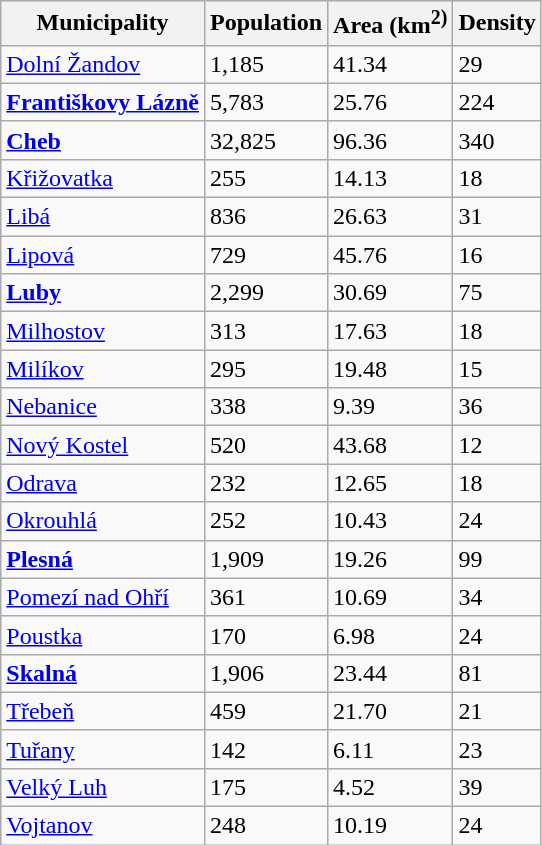<table class="wikitable sortable">
<tr>
<th>Municipality</th>
<th>Population</th>
<th>Area (km<sup>2)</sup></th>
<th>Density</th>
</tr>
<tr>
<td><a href='#'>Dolní Žandov</a></td>
<td>1,185</td>
<td>41.34</td>
<td>29</td>
</tr>
<tr>
<td><strong><a href='#'>Františkovy Lázně</a></strong></td>
<td>5,783</td>
<td>25.76</td>
<td>224</td>
</tr>
<tr>
<td><strong><a href='#'>Cheb</a></strong></td>
<td>32,825</td>
<td>96.36</td>
<td>340</td>
</tr>
<tr>
<td><a href='#'>Křižovatka</a></td>
<td>255</td>
<td>14.13</td>
<td>18</td>
</tr>
<tr>
<td><a href='#'>Libá</a></td>
<td>836</td>
<td>26.63</td>
<td>31</td>
</tr>
<tr>
<td><a href='#'>Lipová</a></td>
<td>729</td>
<td>45.76</td>
<td>16</td>
</tr>
<tr>
<td><strong><a href='#'>Luby</a></strong></td>
<td>2,299</td>
<td>30.69</td>
<td>75</td>
</tr>
<tr>
<td><a href='#'>Milhostov</a></td>
<td>313</td>
<td>17.63</td>
<td>18</td>
</tr>
<tr>
<td><a href='#'>Milíkov</a></td>
<td>295</td>
<td>19.48</td>
<td>15</td>
</tr>
<tr>
<td><a href='#'>Nebanice</a></td>
<td>338</td>
<td>9.39</td>
<td>36</td>
</tr>
<tr>
<td><a href='#'>Nový Kostel</a></td>
<td>520</td>
<td>43.68</td>
<td>12</td>
</tr>
<tr>
<td><a href='#'>Odrava</a></td>
<td>232</td>
<td>12.65</td>
<td>18</td>
</tr>
<tr>
<td><a href='#'>Okrouhlá</a></td>
<td>252</td>
<td>10.43</td>
<td>24</td>
</tr>
<tr>
<td><strong><a href='#'>Plesná</a></strong></td>
<td>1,909</td>
<td>19.26</td>
<td>99</td>
</tr>
<tr>
<td><a href='#'>Pomezí nad Ohří</a></td>
<td>361</td>
<td>10.69</td>
<td>34</td>
</tr>
<tr>
<td><a href='#'>Poustka</a></td>
<td>170</td>
<td>6.98</td>
<td>24</td>
</tr>
<tr>
<td><strong><a href='#'>Skalná</a></strong></td>
<td>1,906</td>
<td>23.44</td>
<td>81</td>
</tr>
<tr>
<td><a href='#'>Třebeň</a></td>
<td>459</td>
<td>21.70</td>
<td>21</td>
</tr>
<tr>
<td><a href='#'>Tuřany</a></td>
<td>142</td>
<td>6.11</td>
<td>23</td>
</tr>
<tr>
<td><a href='#'>Velký Luh</a></td>
<td>175</td>
<td>4.52</td>
<td>39</td>
</tr>
<tr>
<td><a href='#'>Vojtanov</a></td>
<td>248</td>
<td>10.19</td>
<td>24</td>
</tr>
</table>
